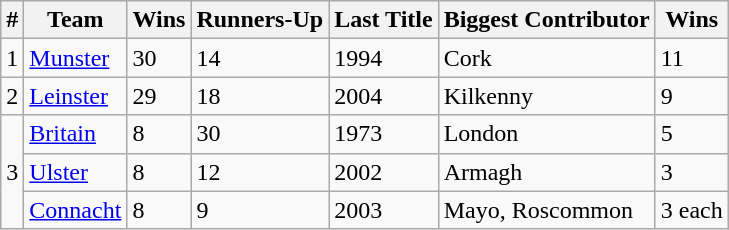<table class="wikitable">
<tr>
<th>#</th>
<th>Team</th>
<th>Wins</th>
<th>Runners-Up</th>
<th>Last Title</th>
<th>Biggest Contributor</th>
<th>Wins</th>
</tr>
<tr>
<td>1</td>
<td> <a href='#'>Munster</a></td>
<td>30</td>
<td>14</td>
<td>1994</td>
<td>Cork</td>
<td>11</td>
</tr>
<tr>
<td>2</td>
<td> <a href='#'>Leinster</a></td>
<td>29</td>
<td>18</td>
<td>2004</td>
<td>Kilkenny</td>
<td>9</td>
</tr>
<tr>
<td rowspan="3">3</td>
<td> <a href='#'>Britain</a></td>
<td>8</td>
<td>30</td>
<td>1973</td>
<td>London</td>
<td>5</td>
</tr>
<tr>
<td> <a href='#'>Ulster</a></td>
<td>8</td>
<td>12</td>
<td>2002</td>
<td>Armagh</td>
<td>3</td>
</tr>
<tr>
<td> <a href='#'>Connacht</a></td>
<td>8</td>
<td>9</td>
<td>2003</td>
<td>Mayo, Roscommon</td>
<td>3 each</td>
</tr>
</table>
